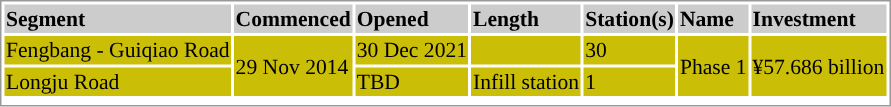<table border=0 style="border:1px solid #999;background-color:white;text-align:left;font-size:90%" class="mw-collapsible">
<tr bgcolor=#cccccc>
<th>Segment</th>
<th>Commenced</th>
<th>Opened</th>
<th>Length</th>
<th>Station(s)</th>
<th>Name</th>
<th>Investment</th>
</tr>
<tr bgcolor=#cbbe06>
<td style="text-align: left;">Fengbang - Guiqiao Road</td>
<td rowspan=2>29 Nov 2014</td>
<td>30 Dec 2021</td>
<td></td>
<td>30</td>
<td style="text-align: left;" rowspan=2>Phase 1</td>
<td rowspan=2>¥57.686 billion</td>
</tr>
<tr bgcolor=#cbbe06>
<td style="text-align: left;">Longju Road</td>
<td>TBD</td>
<td>Infill station</td>
<td>1</td>
</tr>
<tr style="background:#">
<td colspan = "7"></onlyinclude></td>
</tr>
</table>
